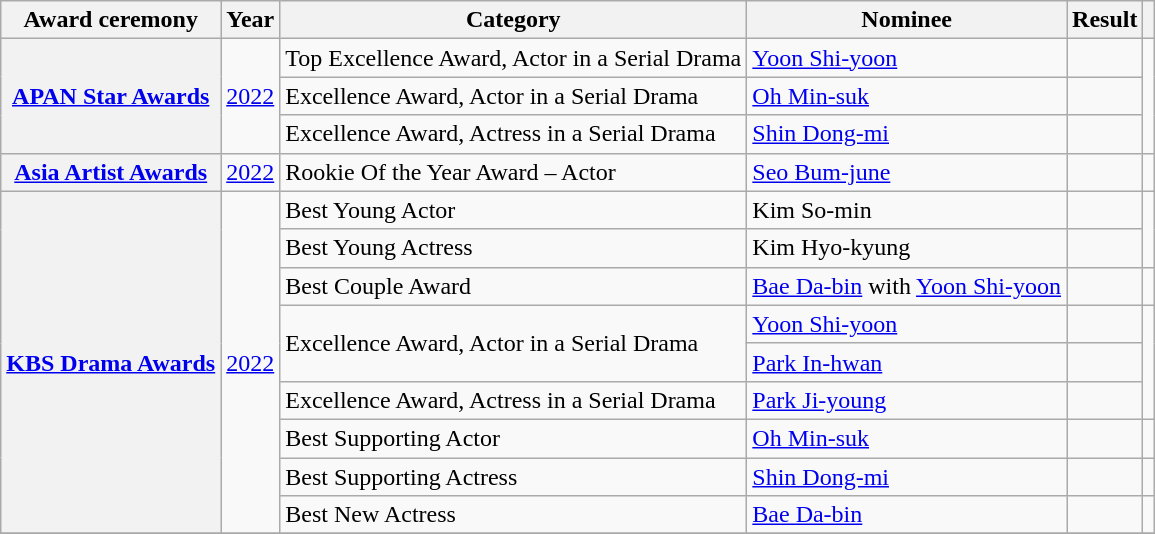<table class="wikitable plainrowheaders sortable">
<tr>
<th scope="col">Award ceremony</th>
<th scope="col">Year</th>
<th scope="col">Category</th>
<th scope="col">Nominee</th>
<th scope="col">Result</th>
<th scope="col" class="unsortable"></th>
</tr>
<tr>
<th scope="row" rowspan="3"><a href='#'>APAN Star Awards</a></th>
<td rowspan="3"><a href='#'>2022</a></td>
<td>Top Excellence Award, Actor in a Serial Drama</td>
<td><a href='#'>Yoon Shi-yoon</a></td>
<td></td>
<td style="text-align:center" rowspan="3"></td>
</tr>
<tr>
<td>Excellence Award, Actor in a Serial Drama</td>
<td><a href='#'>Oh Min-suk</a></td>
<td></td>
</tr>
<tr>
<td>Excellence Award, Actress in a Serial Drama</td>
<td><a href='#'>Shin Dong-mi</a></td>
<td></td>
</tr>
<tr>
<th scope="row"  rowspan="1"><a href='#'>Asia Artist Awards</a></th>
<td><a href='#'>2022</a></td>
<td>Rookie Of the Year Award – Actor</td>
<td><a href='#'>Seo Bum-june</a></td>
<td></td>
<td style="text-align:center"></td>
</tr>
<tr>
<th scope="row"  rowspan="9"><a href='#'>KBS Drama Awards</a></th>
<td rowspan="9"><a href='#'>2022</a></td>
<td>Best Young Actor</td>
<td>Kim So-min</td>
<td></td>
<td style="text-align:center"rowspan="2"></td>
</tr>
<tr>
<td>Best Young Actress</td>
<td>Kim Hyo-kyung</td>
<td></td>
</tr>
<tr>
<td>Best Couple Award</td>
<td><a href='#'>Bae Da-bin</a> with <a href='#'>Yoon Shi-yoon</a></td>
<td></td>
<td style="text-align:center"></td>
</tr>
<tr>
<td rowspan="2">Excellence Award, Actor in a Serial Drama</td>
<td><a href='#'>Yoon Shi-yoon</a></td>
<td></td>
<td style="text-align:center" rowspan="3"></td>
</tr>
<tr>
<td><a href='#'>Park In-hwan</a></td>
<td></td>
</tr>
<tr>
<td>Excellence Award, Actress in a Serial Drama</td>
<td><a href='#'>Park Ji-young</a></td>
<td></td>
</tr>
<tr>
<td>Best Supporting Actor</td>
<td><a href='#'>Oh Min-suk</a></td>
<td></td>
<td style="text-align:center"></td>
</tr>
<tr>
<td>Best Supporting Actress</td>
<td><a href='#'>Shin Dong-mi</a></td>
<td></td>
<td style="text-align:center"></td>
</tr>
<tr>
<td>Best New Actress</td>
<td><a href='#'>Bae Da-bin</a></td>
<td></td>
<td style="text-align:center"></td>
</tr>
<tr>
</tr>
</table>
